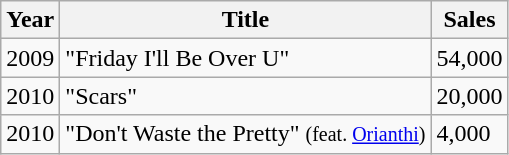<table class="wikitable">
<tr>
<th>Year</th>
<th>Title</th>
<th>Sales</th>
</tr>
<tr>
<td>2009</td>
<td>"Friday I'll Be Over U"</td>
<td>54,000</td>
</tr>
<tr>
<td>2010</td>
<td>"Scars"</td>
<td>20,000</td>
</tr>
<tr>
<td>2010</td>
<td>"Don't Waste the Pretty" <small>(feat. <a href='#'>Orianthi</a>)</small></td>
<td>4,000</td>
</tr>
</table>
